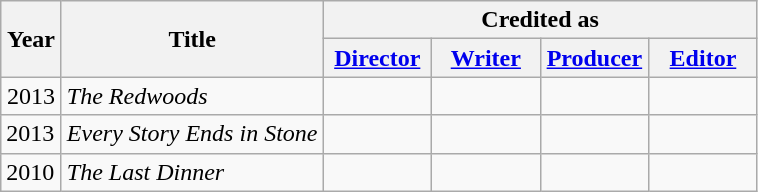<table class="wikitable">
<tr>
<th rowspan="2" style="width:33px;">Year</th>
<th rowspan="2">Title</th>
<th colspan="4">Credited as</th>
</tr>
<tr>
<th width="65"><a href='#'>Director</a></th>
<th width="65"><a href='#'>Writer</a></th>
<th width="65"><a href='#'>Producer</a></th>
<th width="65"><a href='#'>Editor</a></th>
</tr>
<tr style="text-align:center;">
<td>2013</td>
<td style="text-align:left;"><em>The Redwoods</em></td>
<td></td>
<td></td>
<td></td>
<td></td>
</tr>
<tr>
<td>2013</td>
<td><em>Every Story Ends in Stone</em></td>
<td></td>
<td></td>
<td></td>
<td></td>
</tr>
<tr>
<td>2010</td>
<td><em>The Last Dinner</em></td>
<td></td>
<td></td>
<td></td>
<td></td>
</tr>
</table>
